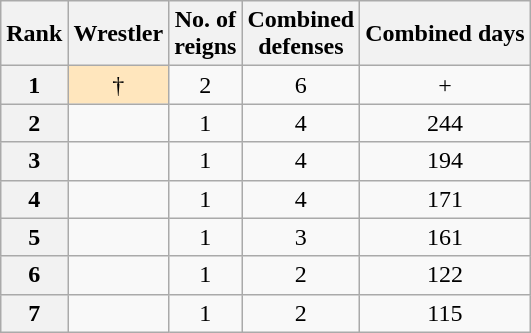<table class="wikitable sortable" style="text-align: center">
<tr>
<th>Rank</th>
<th>Wrestler</th>
<th>No. of<br>reigns</th>
<th>Combined <br>defenses</th>
<th>Combined days</th>
</tr>
<tr>
<th>1</th>
<td style="background-color:#FFE6BD"> †</td>
<td>2</td>
<td>6</td>
<td>+</td>
</tr>
<tr>
<th>2</th>
<td></td>
<td>1</td>
<td>4</td>
<td>244</td>
</tr>
<tr>
<th>3</th>
<td></td>
<td>1</td>
<td>4</td>
<td>194</td>
</tr>
<tr>
<th>4</th>
<td></td>
<td>1</td>
<td>4</td>
<td>171</td>
</tr>
<tr>
<th>5</th>
<td></td>
<td>1</td>
<td>3</td>
<td>161</td>
</tr>
<tr>
<th>6</th>
<td></td>
<td>1</td>
<td>2</td>
<td>122</td>
</tr>
<tr>
<th>7</th>
<td></td>
<td>1</td>
<td>2</td>
<td>115</td>
</tr>
</table>
